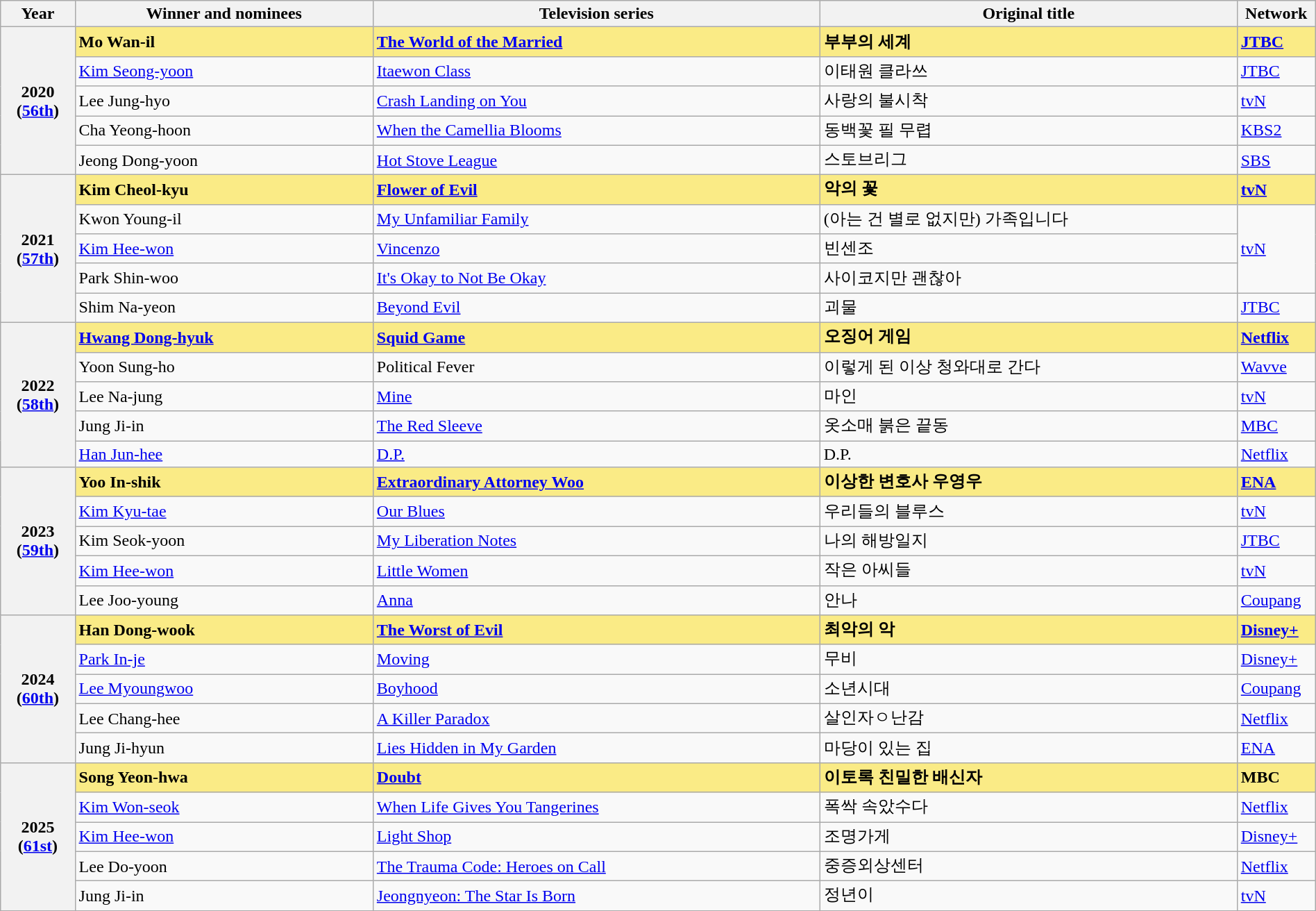<table class="wikitable" style="width:100%;" cellpadding="6">
<tr>
<th style="width:5%;">Year</th>
<th style="width:20%;">Winner and nominees</th>
<th style="width:30%;">Television series</th>
<th style="width:28%;">Original title</th>
<th style="width:5%;">Network</th>
</tr>
<tr>
<th rowspan="5">2020<br>(<a href='#'>56th</a>)</th>
<td style="background:#FAEB86;"><strong>Mo Wan-il </strong></td>
<td style="background:#FAEB86;"><strong><a href='#'>The World of the Married</a></strong></td>
<td style="background:#FAEB86;"><strong>부부의 세계</strong></td>
<td style="background:#FAEB86;"><strong><a href='#'>JTBC</a></strong></td>
</tr>
<tr>
<td><a href='#'>Kim Seong-yoon</a></td>
<td><a href='#'>Itaewon Class</a></td>
<td>이태원 클라쓰</td>
<td><a href='#'>JTBC</a></td>
</tr>
<tr>
<td>Lee Jung-hyo</td>
<td><a href='#'>Crash Landing on You</a></td>
<td>사랑의 불시착</td>
<td><a href='#'>tvN</a></td>
</tr>
<tr>
<td>Cha Yeong-hoon</td>
<td><a href='#'>When the Camellia Blooms</a></td>
<td>동백꽃 필 무렵</td>
<td><a href='#'>KBS2</a></td>
</tr>
<tr>
<td>Jeong Dong-yoon</td>
<td><a href='#'>Hot Stove League</a></td>
<td>스토브리그</td>
<td><a href='#'>SBS</a></td>
</tr>
<tr>
<th rowspan="5">2021<br>(<a href='#'>57th</a>)</th>
<td style="background:#FAEB86;"><strong>Kim Cheol-kyu </strong></td>
<td style="background:#FAEB86;"><strong><a href='#'>Flower of Evil</a></strong></td>
<td style="background:#FAEB86;"><strong>악의 꽃</strong></td>
<td style="background:#FAEB86;"><strong><a href='#'>tvN</a></strong></td>
</tr>
<tr>
<td>Kwon Young-il</td>
<td><a href='#'>My Unfamiliar Family</a></td>
<td>(아는 건 별로 없지만) 가족입니다</td>
<td rowspan="3"><a href='#'>tvN</a></td>
</tr>
<tr>
<td><a href='#'>Kim Hee-won</a></td>
<td><a href='#'>Vincenzo</a></td>
<td>빈센조</td>
</tr>
<tr>
<td>Park Shin-woo</td>
<td><a href='#'>It's Okay to Not Be Okay</a></td>
<td>사이코지만 괜찮아</td>
</tr>
<tr>
<td>Shim Na-yeon</td>
<td><a href='#'>Beyond Evil</a></td>
<td>괴물</td>
<td><a href='#'>JTBC</a></td>
</tr>
<tr>
<th rowspan="5">2022<br>(<a href='#'>58th</a>)</th>
<td style="background:#FAEB86;"><strong><a href='#'>Hwang Dong-hyuk</a> </strong></td>
<td style="background:#FAEB86;"><strong><a href='#'>Squid Game</a></strong></td>
<td style="background:#FAEB86;"><strong>오징어 게임</strong></td>
<td style="background:#FAEB86;"><strong><a href='#'>Netflix</a></strong></td>
</tr>
<tr>
<td>Yoon Sung-ho</td>
<td>Political Fever</td>
<td>이렇게 된 이상 청와대로 간다</td>
<td><a href='#'>Wavve</a></td>
</tr>
<tr>
<td>Lee Na-jung</td>
<td><a href='#'>Mine</a></td>
<td>마인</td>
<td><a href='#'>tvN</a></td>
</tr>
<tr>
<td>Jung Ji-in</td>
<td><a href='#'>The Red Sleeve</a></td>
<td>옷소매 붉은 끝동</td>
<td><a href='#'>MBC</a></td>
</tr>
<tr>
<td><a href='#'>Han Jun-hee</a></td>
<td><a href='#'>D.P.</a></td>
<td>D.P.</td>
<td><a href='#'>Netflix</a></td>
</tr>
<tr>
<th rowspan="5">2023<br>(<a href='#'>59th</a>)</th>
<td style="background:#FAEB86;"><strong>Yoo In-shik </strong></td>
<td style="background:#FAEB86;"><strong><a href='#'>Extraordinary Attorney Woo</a></strong></td>
<td style="background:#FAEB86;"><strong>이상한 변호사 우영우</strong></td>
<td style="background:#FAEB86;"><strong><a href='#'>ENA</a></strong></td>
</tr>
<tr>
<td><a href='#'>Kim Kyu-tae</a></td>
<td><a href='#'>Our Blues</a></td>
<td>우리들의 블루스</td>
<td><a href='#'>tvN</a></td>
</tr>
<tr>
<td>Kim Seok-yoon</td>
<td><a href='#'>My Liberation Notes</a></td>
<td>나의 해방일지</td>
<td><a href='#'>JTBC</a></td>
</tr>
<tr>
<td><a href='#'>Kim Hee-won</a></td>
<td><a href='#'>Little Women</a></td>
<td>작은 아씨들</td>
<td><a href='#'>tvN</a></td>
</tr>
<tr>
<td>Lee Joo-young</td>
<td><a href='#'>Anna</a></td>
<td>안나</td>
<td><a href='#'>Coupang</a></td>
</tr>
<tr>
<th rowspan="5">2024<br>(<a href='#'>60th</a>)</th>
<td style="background:#FAEB86;"><strong>Han Dong-wook </strong></td>
<td style="background:#FAEB86;"><strong><a href='#'>The Worst of Evil</a></strong></td>
<td style="background:#FAEB86;"><strong>최악의 악</strong></td>
<td style="background:#FAEB86;"><strong><a href='#'>Disney+</a></strong></td>
</tr>
<tr>
<td><a href='#'>Park In-je</a></td>
<td><a href='#'>Moving</a></td>
<td>무비</td>
<td><a href='#'>Disney+</a></td>
</tr>
<tr>
<td><a href='#'>Lee Myoungwoo</a></td>
<td><a href='#'>Boyhood</a></td>
<td>소년시대</td>
<td><a href='#'>Coupang</a></td>
</tr>
<tr>
<td>Lee Chang-hee</td>
<td><a href='#'>A Killer Paradox</a></td>
<td>살인자ㅇ난감</td>
<td><a href='#'>Netflix </a></td>
</tr>
<tr>
<td>Jung Ji-hyun</td>
<td><a href='#'>Lies Hidden in My Garden</a></td>
<td>마당이 있는 집</td>
<td><a href='#'>ENA</a></td>
</tr>
<tr>
<th rowspan="5">2025<br>(<a href='#'>61st</a>)</th>
<td style="background:#FAEB86;"><strong>Song Yeon-hwa </strong></td>
<td style="background:#FAEB86;"><strong><a href='#'>Doubt</a></strong></td>
<td style="background:#FAEB86;"><strong>이토록 친밀한 배신자</strong></td>
<td style="background:#FAEB86;"><strong>MBC</strong></td>
</tr>
<tr>
<td><a href='#'>Kim Won-seok</a></td>
<td><a href='#'>When Life Gives You Tangerines</a></td>
<td>폭싹 속았수다</td>
<td><a href='#'>Netflix</a></td>
</tr>
<tr>
<td><a href='#'>Kim Hee-won</a></td>
<td><a href='#'>Light Shop</a></td>
<td>조명가게</td>
<td><a href='#'>Disney+</a></td>
</tr>
<tr>
<td>Lee Do-yoon</td>
<td><a href='#'>The Trauma Code: Heroes on Call</a></td>
<td>중증외상센터</td>
<td><a href='#'>Netflix</a></td>
</tr>
<tr>
<td>Jung Ji-in</td>
<td><a href='#'>Jeongnyeon: The Star Is Born</a></td>
<td>정년이</td>
<td><a href='#'>tvN</a></td>
</tr>
<tr>
</tr>
</table>
